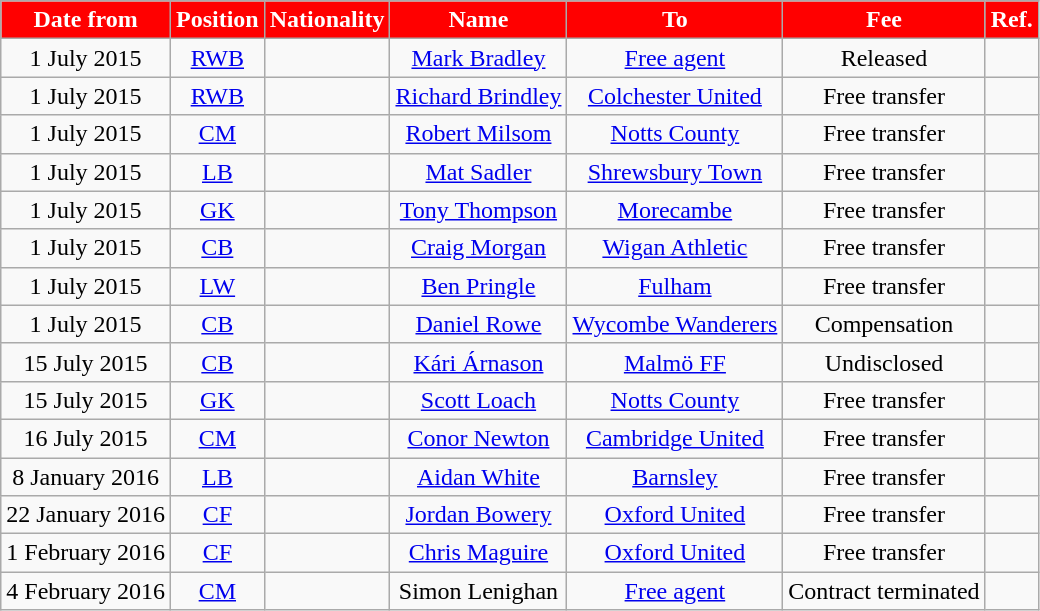<table class="wikitable"  style="text-align:center;">
<tr>
<th style="background:#FF0000; color:white;">Date from</th>
<th style="background:#FF0000; color:white;">Position</th>
<th style="background:#FF0000; color:white;">Nationality</th>
<th style="background:#FF0000; color:white;">Name</th>
<th style="background:#FF0000; color:white;">To</th>
<th style="background:#FF0000; color:white;">Fee</th>
<th style="background:#FF0000; color:white;">Ref.</th>
</tr>
<tr>
<td>1 July 2015</td>
<td><a href='#'>RWB</a></td>
<td></td>
<td><a href='#'>Mark Bradley</a></td>
<td><a href='#'>Free agent</a></td>
<td>Released</td>
<td></td>
</tr>
<tr>
<td>1 July 2015</td>
<td><a href='#'>RWB</a></td>
<td></td>
<td><a href='#'>Richard Brindley</a></td>
<td><a href='#'>Colchester United</a> </td>
<td>Free transfer</td>
<td></td>
</tr>
<tr>
<td>1 July 2015</td>
<td><a href='#'>CM</a></td>
<td></td>
<td><a href='#'>Robert Milsom</a></td>
<td><a href='#'>Notts County</a> </td>
<td>Free transfer</td>
<td></td>
</tr>
<tr>
<td>1 July 2015</td>
<td><a href='#'>LB</a></td>
<td></td>
<td><a href='#'>Mat Sadler</a></td>
<td><a href='#'>Shrewsbury Town</a> </td>
<td>Free transfer</td>
<td></td>
</tr>
<tr>
<td>1 July 2015</td>
<td><a href='#'>GK</a></td>
<td></td>
<td><a href='#'>Tony Thompson</a></td>
<td><a href='#'>Morecambe</a> </td>
<td>Free transfer</td>
<td></td>
</tr>
<tr>
<td>1 July 2015</td>
<td><a href='#'>CB</a></td>
<td></td>
<td><a href='#'>Craig Morgan</a></td>
<td><a href='#'>Wigan Athletic</a> </td>
<td>Free transfer</td>
<td></td>
</tr>
<tr>
<td>1 July 2015</td>
<td><a href='#'>LW</a></td>
<td></td>
<td><a href='#'>Ben Pringle</a></td>
<td><a href='#'>Fulham</a> </td>
<td>Free transfer</td>
<td></td>
</tr>
<tr>
<td>1 July 2015</td>
<td><a href='#'>CB</a></td>
<td></td>
<td><a href='#'>Daniel Rowe</a></td>
<td><a href='#'>Wycombe Wanderers</a></td>
<td>Compensation</td>
<td></td>
</tr>
<tr>
<td>15 July 2015</td>
<td><a href='#'>CB</a></td>
<td></td>
<td><a href='#'>Kári Árnason</a></td>
<td><a href='#'>Malmö FF</a></td>
<td>Undisclosed</td>
<td></td>
</tr>
<tr>
<td>15 July 2015</td>
<td><a href='#'>GK</a></td>
<td></td>
<td><a href='#'>Scott Loach</a></td>
<td><a href='#'>Notts County</a> </td>
<td>Free transfer</td>
<td></td>
</tr>
<tr>
<td>16 July 2015</td>
<td><a href='#'>CM</a></td>
<td></td>
<td><a href='#'>Conor Newton</a></td>
<td><a href='#'>Cambridge United</a> </td>
<td>Free transfer</td>
<td></td>
</tr>
<tr>
<td>8 January 2016</td>
<td><a href='#'>LB</a></td>
<td></td>
<td><a href='#'>Aidan White</a></td>
<td><a href='#'>Barnsley</a> </td>
<td>Free transfer</td>
<td></td>
</tr>
<tr>
<td>22 January 2016</td>
<td><a href='#'>CF</a></td>
<td></td>
<td><a href='#'>Jordan Bowery</a></td>
<td><a href='#'>Oxford United</a> </td>
<td>Free transfer</td>
<td></td>
</tr>
<tr>
<td>1 February 2016</td>
<td><a href='#'>CF</a></td>
<td></td>
<td><a href='#'>Chris Maguire</a></td>
<td><a href='#'>Oxford United</a> </td>
<td>Free transfer</td>
<td></td>
</tr>
<tr>
<td>4 February 2016</td>
<td><a href='#'>CM</a></td>
<td></td>
<td>Simon Lenighan</td>
<td><a href='#'>Free agent</a></td>
<td>Contract terminated</td>
<td><br></td>
</tr>
</table>
